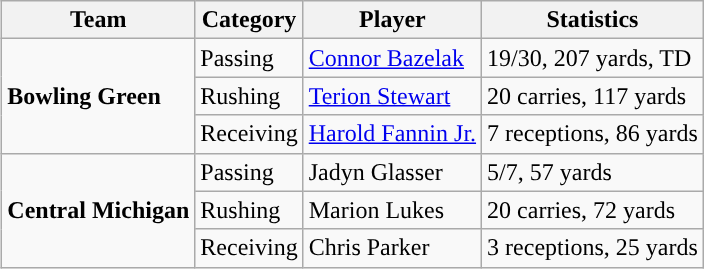<table class="wikitable" style="float: right;">
<tr>
<th>Team</th>
<th>Category</th>
<th>Player</th>
<th>Statistics</th>
</tr>
<tr>
<td rowspan=3><strong>Bowling Green</strong></td>
<td>Passing</td>
<td><a href='#'>Connor Bazelak</a></td>
<td>19/30, 207 yards, TD</td>
</tr>
<tr>
<td>Rushing</td>
<td><a href='#'>Terion Stewart</a></td>
<td>20 carries, 117 yards</td>
</tr>
<tr>
<td>Receiving</td>
<td><a href='#'>Harold Fannin Jr.</a></td>
<td>7 receptions, 86 yards</td>
</tr>
<tr>
<td rowspan=3><strong>Central Michigan</strong></td>
<td>Passing</td>
<td>Jadyn Glasser</td>
<td>5/7, 57 yards</td>
</tr>
<tr>
<td>Rushing</td>
<td>Marion Lukes</td>
<td>20 carries, 72 yards</td>
</tr>
<tr>
<td>Receiving</td>
<td>Chris Parker</td>
<td>3 receptions, 25 yards</td>
</tr>
</table>
